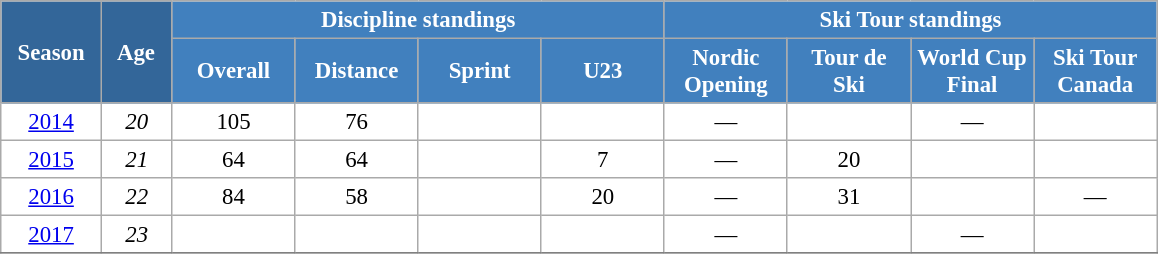<table class="wikitable" style="font-size:95%; text-align:center; border:grey solid 1px; border-collapse:collapse; background:#ffffff;">
<tr>
<th style="background-color:#369; color:white; width:60px;" rowspan="2"> Season </th>
<th style="background-color:#369; color:white; width:40px;" rowspan="2"> Age </th>
<th style="background-color:#4180be; color:white;" colspan="4">Discipline standings</th>
<th style="background-color:#4180be; color:white;" colspan="4">Ski Tour standings</th>
</tr>
<tr>
<th style="background-color:#4180be; color:white; width:75px;">Overall</th>
<th style="background-color:#4180be; color:white; width:75px;">Distance</th>
<th style="background-color:#4180be; color:white; width:75px;">Sprint</th>
<th style="background-color:#4180be; color:white; width:75px;">U23</th>
<th style="background-color:#4180be; color:white; width:75px;">Nordic<br>Opening</th>
<th style="background-color:#4180be; color:white; width:75px;">Tour de<br>Ski</th>
<th style="background-color:#4180be; color:white; width:75px;">World Cup<br>Final</th>
<th style="background-color:#4180be; color:white; width:75px;">Ski Tour<br>Canada</th>
</tr>
<tr>
<td><a href='#'>2014</a></td>
<td><em>20</em></td>
<td>105</td>
<td>76</td>
<td></td>
<td></td>
<td>—</td>
<td></td>
<td>—</td>
<td></td>
</tr>
<tr>
<td><a href='#'>2015</a></td>
<td><em>21</em></td>
<td>64</td>
<td>64</td>
<td></td>
<td>7</td>
<td>—</td>
<td>20</td>
<td></td>
<td></td>
</tr>
<tr>
<td><a href='#'>2016</a></td>
<td><em>22</em></td>
<td>84</td>
<td>58</td>
<td></td>
<td>20</td>
<td>—</td>
<td>31</td>
<td></td>
<td>—</td>
</tr>
<tr>
<td><a href='#'>2017</a></td>
<td><em>23</em></td>
<td></td>
<td></td>
<td></td>
<td></td>
<td>—</td>
<td></td>
<td>—</td>
<td></td>
</tr>
<tr>
</tr>
</table>
